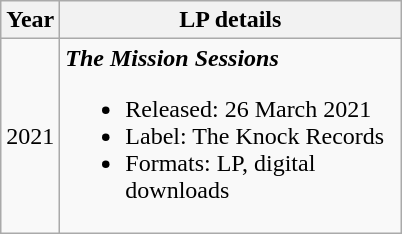<table class="wikitable" border="1">
<tr>
<th>Year</th>
<th width="220">LP details</th>
</tr>
<tr>
<td>2021</td>
<td><strong><em>The Mission Sessions</em></strong> <br><ul><li>Released: 26 March 2021</li><li>Label: The Knock Records</li><li>Formats: LP, digital downloads</li></ul></td>
</tr>
</table>
